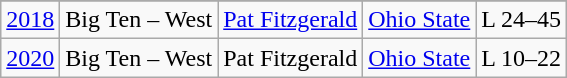<table class="wikitable">
<tr>
</tr>
<tr>
<td><a href='#'>2018</a></td>
<td>Big Ten – West</td>
<td><a href='#'>Pat Fitzgerald</a></td>
<td><a href='#'>Ohio State</a></td>
<td>L 24–45</td>
</tr>
<tr>
<td><a href='#'>2020</a></td>
<td>Big Ten – West</td>
<td>Pat Fitzgerald</td>
<td><a href='#'>Ohio State</a></td>
<td>L 10–22</td>
</tr>
</table>
